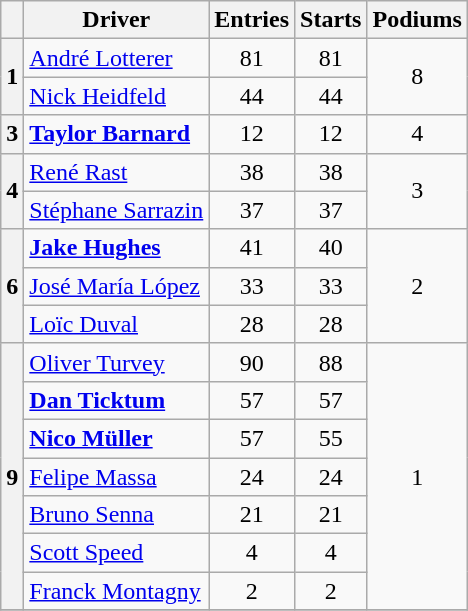<table class="wikitable" style="text-align:center">
<tr>
<th></th>
<th>Driver</th>
<th>Entries</th>
<th>Starts</th>
<th>Podiums</th>
</tr>
<tr>
<th rowspan=2>1</th>
<td align=left> <a href='#'>André Lotterer</a></td>
<td>81</td>
<td>81</td>
<td rowspan=2>8</td>
</tr>
<tr>
<td align=left> <a href='#'>Nick Heidfeld</a></td>
<td>44</td>
<td>44</td>
</tr>
<tr>
<th>3</th>
<td align=left> <strong><a href='#'>Taylor Barnard</a></strong></td>
<td>12</td>
<td>12</td>
<td>4</td>
</tr>
<tr>
<th rowspan=2>4</th>
<td align="left"> <a href='#'>René Rast</a></td>
<td>38</td>
<td>38</td>
<td rowspan=2>3</td>
</tr>
<tr>
<td align=left> <a href='#'>Stéphane Sarrazin</a></td>
<td>37</td>
<td>37</td>
</tr>
<tr>
<th rowspan=3>6</th>
<td align=left> <strong><a href='#'>Jake Hughes</a></strong></td>
<td>41</td>
<td>40</td>
<td rowspan=3>2</td>
</tr>
<tr>
<td align=left> <a href='#'>José María López</a></td>
<td>33</td>
<td>33</td>
</tr>
<tr>
<td align=left> <a href='#'>Loïc Duval</a></td>
<td>28</td>
<td>28</td>
</tr>
<tr>
<th rowspan=7>9</th>
<td align="left"> <a href='#'>Oliver Turvey</a></td>
<td>90</td>
<td>88</td>
<td rowspan=7>1</td>
</tr>
<tr>
<td align=left> <strong><a href='#'>Dan Ticktum</a></strong></td>
<td>57</td>
<td>57</td>
</tr>
<tr>
<td align=left> <strong><a href='#'>Nico Müller</a></strong></td>
<td>57</td>
<td>55</td>
</tr>
<tr>
<td align="left"> <a href='#'>Felipe Massa</a></td>
<td>24</td>
<td>24</td>
</tr>
<tr>
<td align=left> <a href='#'>Bruno Senna</a></td>
<td>21</td>
<td>21</td>
</tr>
<tr>
<td align=left> <a href='#'>Scott Speed</a></td>
<td>4</td>
<td>4</td>
</tr>
<tr>
<td align=left> <a href='#'>Franck Montagny</a></td>
<td>2</td>
<td>2</td>
</tr>
<tr>
</tr>
</table>
